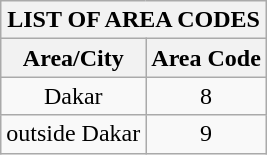<table class="wikitable" border=1 style="text-align:center">
<tr>
<th colspan="2">LIST OF AREA CODES</th>
</tr>
<tr>
<th>Area/City</th>
<th>Area Code</th>
</tr>
<tr>
<td>Dakar</td>
<td>8</td>
</tr>
<tr>
<td>outside Dakar</td>
<td>9</td>
</tr>
</table>
